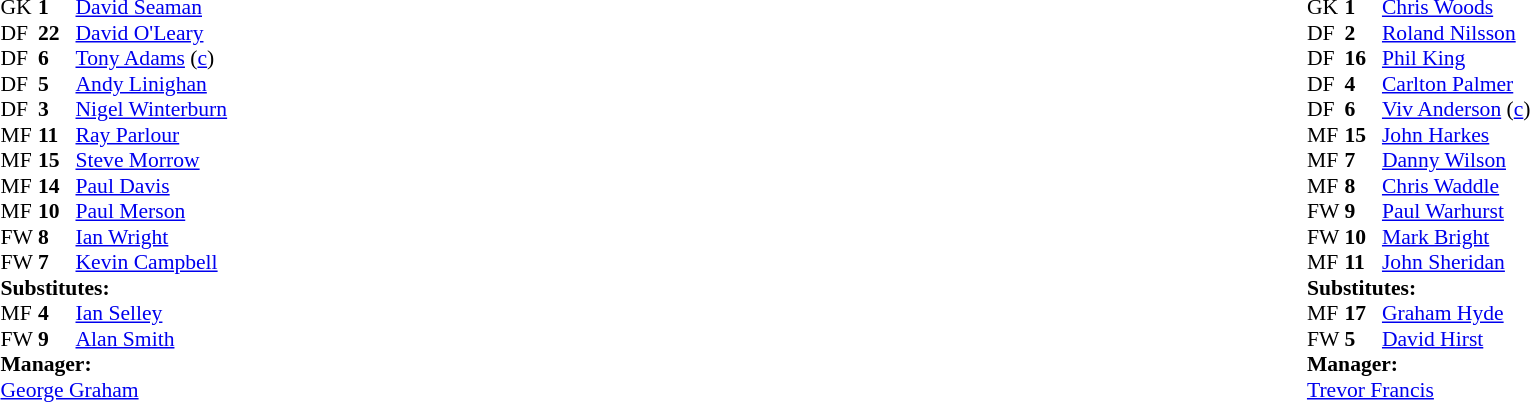<table width=100%>
<tr>
<td valign=top width=50%><br><table style=font-size:90% cellspacing=0 cellpadding=0>
<tr>
<th width=25></th>
<th width=25></th>
</tr>
<tr>
<td>GK</td>
<td><strong>1</strong></td>
<td> <a href='#'>David Seaman</a></td>
</tr>
<tr>
<td>DF</td>
<td><strong>22</strong></td>
<td> <a href='#'>David O'Leary</a></td>
</tr>
<tr>
<td>DF</td>
<td><strong>6</strong></td>
<td> <a href='#'>Tony Adams</a> (<a href='#'>c</a>)</td>
</tr>
<tr>
<td>DF</td>
<td><strong>5</strong></td>
<td> <a href='#'>Andy Linighan</a></td>
</tr>
<tr>
<td>DF</td>
<td><strong>3</strong></td>
<td> <a href='#'>Nigel Winterburn</a></td>
</tr>
<tr>
<td>MF</td>
<td><strong>11</strong></td>
<td> <a href='#'>Ray Parlour</a></td>
</tr>
<tr>
<td>MF</td>
<td><strong>15</strong></td>
<td> <a href='#'>Steve Morrow</a></td>
</tr>
<tr>
<td>MF</td>
<td><strong>14</strong></td>
<td> <a href='#'>Paul Davis</a></td>
</tr>
<tr>
<td>MF</td>
<td><strong>10</strong></td>
<td> <a href='#'>Paul Merson</a></td>
</tr>
<tr>
<td>FW</td>
<td><strong>8</strong></td>
<td> <a href='#'>Ian Wright</a></td>
</tr>
<tr>
<td>FW</td>
<td><strong>7</strong></td>
<td> <a href='#'>Kevin Campbell</a></td>
</tr>
<tr>
<td colspan="4"><strong>Substitutes:</strong></td>
</tr>
<tr>
<td>MF</td>
<td><strong>4</strong></td>
<td> <a href='#'>Ian Selley</a></td>
</tr>
<tr>
<td>FW</td>
<td><strong>9</strong></td>
<td> <a href='#'>Alan Smith</a></td>
</tr>
<tr>
<td colspan="4"><strong>Manager:</strong></td>
</tr>
<tr>
<td colspan="4"> <a href='#'>George Graham</a></td>
</tr>
</table>
</td>
<td valign="top"></td>
<td valign="top" width="50%"><br><table style="font-size:90%" cellspacing="0" cellpadding="0" align=center>
<tr>
<th width=25></th>
<th width=25></th>
</tr>
<tr>
<td>GK</td>
<td><strong>1</strong></td>
<td> <a href='#'>Chris Woods</a></td>
</tr>
<tr>
<td>DF</td>
<td><strong>2</strong></td>
<td> <a href='#'>Roland Nilsson</a></td>
</tr>
<tr>
<td>DF</td>
<td><strong>16</strong></td>
<td> <a href='#'>Phil King</a></td>
<td></td>
<td></td>
</tr>
<tr>
<td>DF</td>
<td><strong>4</strong></td>
<td> <a href='#'>Carlton Palmer</a></td>
<td></td>
</tr>
<tr>
<td>DF</td>
<td><strong>6</strong></td>
<td> <a href='#'>Viv Anderson</a> (<a href='#'>c</a>)</td>
</tr>
<tr>
<td>MF</td>
<td><strong>15</strong></td>
<td> <a href='#'>John Harkes</a></td>
</tr>
<tr>
<td>MF</td>
<td><strong>7</strong></td>
<td> <a href='#'>Danny Wilson</a></td>
<td></td>
<td></td>
</tr>
<tr>
<td>MF</td>
<td><strong>8</strong></td>
<td> <a href='#'>Chris Waddle</a></td>
</tr>
<tr>
<td>FW</td>
<td><strong>9</strong></td>
<td> <a href='#'>Paul Warhurst</a></td>
</tr>
<tr>
<td>FW</td>
<td><strong>10</strong></td>
<td> <a href='#'>Mark Bright</a></td>
<td></td>
</tr>
<tr>
<td>MF</td>
<td><strong>11</strong></td>
<td> <a href='#'>John Sheridan</a></td>
</tr>
<tr>
<td colspan="4"><strong>Substitutes:</strong></td>
</tr>
<tr>
<td>MF</td>
<td><strong>17</strong></td>
<td> <a href='#'>Graham Hyde</a></td>
<td></td>
<td></td>
</tr>
<tr>
<td>FW</td>
<td><strong>5</strong></td>
<td> <a href='#'>David Hirst</a></td>
<td></td>
<td></td>
</tr>
<tr>
<td colspan="4"><strong>Manager:</strong></td>
</tr>
<tr>
<td colspan="4"> <a href='#'>Trevor Francis</a></td>
</tr>
</table>
</td>
</tr>
</table>
